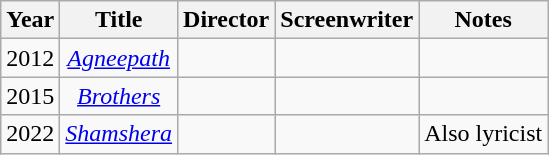<table class=" wikitable sortable plainrowheaders " style="text-align:center;">
<tr>
<th scope="col">Year</th>
<th scope="col">Title</th>
<th scope="col">Director</th>
<th scope="col">Screenwriter</th>
<th>Notes</th>
</tr>
<tr>
<td>2012</td>
<td scope="row"><a href='#'><em>Agneepath</em></a></td>
<td></td>
<td></td>
<td></td>
</tr>
<tr>
<td>2015</td>
<td scope="row"><a href='#'><em>Brothers</em></a></td>
<td></td>
<td></td>
<td></td>
</tr>
<tr>
<td>2022</td>
<td scope="row"><em><a href='#'>Shamshera</a></em></td>
<td></td>
<td></td>
<td>Also lyricist</td>
</tr>
</table>
